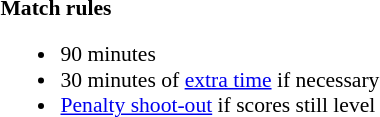<table style="width:100%;font-size:90%">
<tr>
<td style="width:60%;vertical-align:top"><br><strong>Match rules</strong><ul><li>90 minutes</li><li>30 minutes of <a href='#'>extra time</a> if necessary</li><li><a href='#'>Penalty shoot-out</a> if scores still level</li></ul></td>
</tr>
</table>
